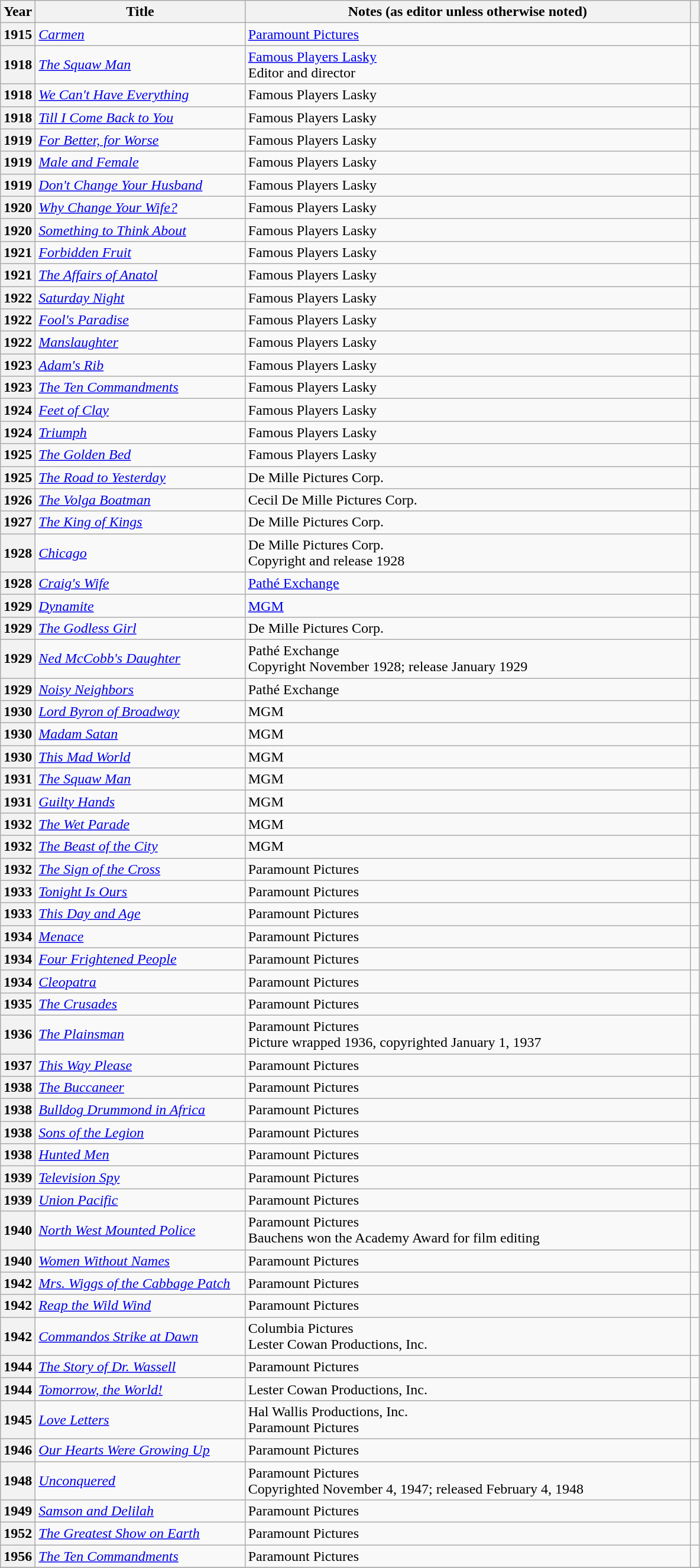<table class="wikitable sortable plainrowheaders">
<tr>
<th scope="col" width = 5%>Year</th>
<th scope="col" width = 30%>Title</th>
<th scope="col"  class="unsortable">Notes (as editor unless otherwise noted)</th>
<th scope="col" class="unsortable"></th>
</tr>
<tr>
<th scope="row">1915</th>
<td><em><a href='#'>Carmen</a></em></td>
<td><a href='#'>Paramount Pictures</a></td>
<td align="center"></td>
</tr>
<tr>
<th scope="row">1918</th>
<td><em><a href='#'>The Squaw Man</a></em></td>
<td><a href='#'>Famous Players Lasky</a><br>Editor and director</td>
<td align="center"></td>
</tr>
<tr>
<th scope="row">1918</th>
<td><em><a href='#'>We Can't Have Everything</a></em></td>
<td>Famous Players Lasky</td>
<td align="center"></td>
</tr>
<tr>
<th scope="row">1918</th>
<td><em><a href='#'>Till I Come Back to You</a></em></td>
<td>Famous Players Lasky</td>
<td align="center"></td>
</tr>
<tr>
<th scope="row">1919</th>
<td><em><a href='#'>For Better, for Worse</a></em></td>
<td>Famous Players Lasky</td>
<td align="center"></td>
</tr>
<tr>
<th scope="row">1919</th>
<td><em><a href='#'>Male and Female</a></em></td>
<td>Famous Players Lasky</td>
<td align="center"></td>
</tr>
<tr>
<th scope="row">1919</th>
<td><em><a href='#'>Don't Change Your Husband</a></em></td>
<td>Famous Players Lasky</td>
<td align="center"></td>
</tr>
<tr>
<th scope="row">1920</th>
<td><em><a href='#'>Why Change Your Wife?</a></em></td>
<td>Famous Players Lasky</td>
<td align="center"></td>
</tr>
<tr>
<th scope="row">1920</th>
<td><em><a href='#'>Something to Think About</a></em></td>
<td>Famous Players Lasky</td>
<td align="center"></td>
</tr>
<tr>
<th scope="row">1921</th>
<td><em><a href='#'>Forbidden Fruit</a></em></td>
<td>Famous Players Lasky</td>
<td align="center"></td>
</tr>
<tr>
<th scope="row">1921</th>
<td><em><a href='#'>The Affairs of Anatol</a></em></td>
<td>Famous Players Lasky</td>
<td align="center"></td>
</tr>
<tr>
<th scope="row">1922</th>
<td><em><a href='#'>Saturday Night</a></em></td>
<td>Famous Players Lasky</td>
<td align="center"></td>
</tr>
<tr>
<th scope="row">1922</th>
<td><em><a href='#'>Fool's Paradise</a></em></td>
<td>Famous Players Lasky</td>
<td align="center"></td>
</tr>
<tr>
<th scope="row">1922</th>
<td><em><a href='#'>Manslaughter</a></em></td>
<td>Famous Players Lasky</td>
<td align="center"></td>
</tr>
<tr>
<th scope="row">1923</th>
<td><em><a href='#'>Adam's Rib</a></em></td>
<td>Famous Players Lasky</td>
<td align="center"></td>
</tr>
<tr>
<th scope="row">1923</th>
<td><em><a href='#'>The Ten Commandments</a></em></td>
<td>Famous Players Lasky</td>
<td align="center"></td>
</tr>
<tr>
<th scope="row">1924</th>
<td><em><a href='#'>Feet of Clay</a></em></td>
<td>Famous Players Lasky</td>
<td align="center"></td>
</tr>
<tr>
<th scope="row">1924</th>
<td><em><a href='#'>Triumph</a></em></td>
<td>Famous Players Lasky</td>
<td align="center"></td>
</tr>
<tr>
<th scope="row">1925</th>
<td><em><a href='#'>The Golden Bed</a></em></td>
<td>Famous Players Lasky</td>
<td align="center"></td>
</tr>
<tr>
<th scope="row">1925</th>
<td><em><a href='#'>The Road to Yesterday</a></em></td>
<td>De Mille Pictures Corp.</td>
<td align="center"></td>
</tr>
<tr>
<th scope="row">1926</th>
<td><em><a href='#'>The Volga Boatman</a></em></td>
<td>Cecil De Mille Pictures Corp.</td>
<td align="center"></td>
</tr>
<tr>
<th scope="row">1927</th>
<td><em><a href='#'>The King of Kings</a></em></td>
<td>De Mille Pictures Corp.</td>
<td align="center"></td>
</tr>
<tr>
<th scope="row">1928</th>
<td><em><a href='#'>Chicago</a></em></td>
<td>De Mille Pictures Corp.<br>Copyright and release 1928</td>
<td align="center"></td>
</tr>
<tr>
<th scope="row">1928</th>
<td><em><a href='#'>Craig's Wife</a></em></td>
<td><a href='#'>Pathé Exchange</a></td>
<td align="center"></td>
</tr>
<tr>
<th scope="row">1929</th>
<td><em><a href='#'>Dynamite</a></em></td>
<td><a href='#'>MGM</a></td>
<td align="center"></td>
</tr>
<tr>
<th scope="row">1929</th>
<td><em><a href='#'>The Godless Girl</a></em></td>
<td>De Mille Pictures Corp.</td>
<td align="center"></td>
</tr>
<tr>
<th scope="row">1929</th>
<td><em><a href='#'>Ned McCobb's Daughter</a></em></td>
<td>Pathé Exchange<br>Copyright November 1928; release January 1929</td>
<td align="center"></td>
</tr>
<tr>
<th scope="row">1929</th>
<td><em><a href='#'>Noisy Neighbors</a></em></td>
<td>Pathé Exchange</td>
<td align="center"></td>
</tr>
<tr>
<th scope="row">1930</th>
<td><em><a href='#'>Lord Byron of Broadway</a></em></td>
<td>MGM</td>
<td align="center"></td>
</tr>
<tr>
<th scope="row">1930</th>
<td><em><a href='#'>Madam Satan</a></em></td>
<td>MGM</td>
<td align="center"></td>
</tr>
<tr>
<th scope="row">1930</th>
<td><em><a href='#'>This Mad World</a></em></td>
<td>MGM</td>
<td align="center"></td>
</tr>
<tr>
<th scope="row">1931</th>
<td><em><a href='#'>The Squaw Man</a></em></td>
<td>MGM</td>
<td align="center"></td>
</tr>
<tr>
<th scope="row">1931</th>
<td><em><a href='#'>Guilty Hands</a></em></td>
<td>MGM</td>
<td align="center"></td>
</tr>
<tr>
<th scope="row">1932</th>
<td><em><a href='#'>The Wet Parade</a></em></td>
<td>MGM</td>
<td align="center"></td>
</tr>
<tr>
<th scope="row">1932</th>
<td><em><a href='#'>The Beast of the City</a></em></td>
<td>MGM</td>
<td align="center"></td>
</tr>
<tr>
<th scope="row">1932</th>
<td><em><a href='#'>The Sign of the Cross</a></em></td>
<td>Paramount Pictures</td>
<td align="center"></td>
</tr>
<tr>
<th scope="row">1933</th>
<td><em><a href='#'>Tonight Is Ours</a></em></td>
<td>Paramount Pictures</td>
<td align="center"></td>
</tr>
<tr>
<th scope="row">1933</th>
<td><em><a href='#'>This Day and Age</a></em></td>
<td>Paramount Pictures</td>
<td align="center"></td>
</tr>
<tr>
<th scope="row">1934</th>
<td><em><a href='#'>Menace</a></em></td>
<td>Paramount Pictures</td>
<td align="center"></td>
</tr>
<tr>
<th scope="row">1934</th>
<td><em><a href='#'>Four Frightened People</a></em></td>
<td>Paramount Pictures</td>
<td align="center"></td>
</tr>
<tr>
<th scope="row">1934</th>
<td><em><a href='#'>Cleopatra</a></em></td>
<td>Paramount Pictures</td>
<td align="center"></td>
</tr>
<tr>
<th scope="row">1935</th>
<td><em><a href='#'>The Crusades</a></em></td>
<td>Paramount Pictures</td>
<td align="center"></td>
</tr>
<tr>
<th scope="row">1936</th>
<td><em><a href='#'>The Plainsman</a></em></td>
<td>Paramount Pictures<br>Picture wrapped 1936, copyrighted January 1, 1937</td>
<td align="center"></td>
</tr>
<tr>
<th scope="row">1937</th>
<td><em><a href='#'>This Way Please</a></em></td>
<td>Paramount Pictures</td>
<td align="center"></td>
</tr>
<tr>
<th scope="row">1938</th>
<td><em><a href='#'>The Buccaneer</a></em></td>
<td>Paramount Pictures</td>
<td align="center"></td>
</tr>
<tr>
<th scope="row">1938</th>
<td><em><a href='#'>Bulldog Drummond in Africa</a></em></td>
<td>Paramount Pictures</td>
<td align="center"></td>
</tr>
<tr>
<th scope="row">1938</th>
<td><em><a href='#'>Sons of the Legion</a></em></td>
<td>Paramount Pictures</td>
<td align="center"></td>
</tr>
<tr>
<th scope="row">1938</th>
<td><em><a href='#'>Hunted Men</a></em></td>
<td>Paramount Pictures</td>
<td align="center"></td>
</tr>
<tr>
<th scope="row">1939</th>
<td><em><a href='#'>Television Spy </a></em></td>
<td>Paramount Pictures</td>
<td align="center"></td>
</tr>
<tr>
<th scope="row">1939</th>
<td><em><a href='#'>Union Pacific</a></em></td>
<td>Paramount Pictures</td>
<td align="center"></td>
</tr>
<tr>
<th scope="row">1940</th>
<td><em><a href='#'>North West Mounted Police</a></em></td>
<td>Paramount Pictures<br>Bauchens won the Academy Award for film editing</td>
<td align="center"></td>
</tr>
<tr>
<th scope="row">1940</th>
<td><em><a href='#'>Women Without Names</a></em></td>
<td>Paramount Pictures</td>
<td align="center"></td>
</tr>
<tr>
<th scope="row">1942</th>
<td><em><a href='#'>Mrs. Wiggs of the Cabbage Patch</a></em></td>
<td>Paramount Pictures</td>
<td align="center"></td>
</tr>
<tr>
<th scope="row">1942</th>
<td><em><a href='#'>Reap the Wild Wind</a></em></td>
<td>Paramount Pictures</td>
<td align="center"></td>
</tr>
<tr>
<th scope="row">1942</th>
<td><em><a href='#'>Commandos Strike at Dawn</a></em></td>
<td>Columbia Pictures<br>Lester Cowan Productions, Inc.</td>
<td align="center"></td>
</tr>
<tr>
<th scope="row">1944</th>
<td><em><a href='#'>The Story of Dr. Wassell</a></em></td>
<td>Paramount Pictures</td>
<td align="center"></td>
</tr>
<tr>
<th scope="row">1944</th>
<td><em><a href='#'>Tomorrow, the World!</a></em></td>
<td>Lester Cowan Productions, Inc.</td>
<td align="center"></td>
</tr>
<tr>
<th scope="row">1945</th>
<td><em><a href='#'>Love Letters</a></em></td>
<td>Hal Wallis Productions, Inc.<br>Paramount Pictures</td>
<td align="center"></td>
</tr>
<tr>
<th scope="row">1946</th>
<td><em><a href='#'>Our Hearts Were Growing Up</a></em></td>
<td>Paramount Pictures</td>
<td align="center"></td>
</tr>
<tr>
<th scope="row">1948</th>
<td><em><a href='#'>Unconquered</a></em></td>
<td>Paramount Pictures<br>Copyrighted November 4, 1947; released February 4, 1948</td>
<td align="center"></td>
</tr>
<tr>
<th scope="row">1949</th>
<td><em><a href='#'>Samson and Delilah</a></em></td>
<td>Paramount Pictures</td>
<td align="center"></td>
</tr>
<tr>
<th scope="row">1952</th>
<td><em><a href='#'>The Greatest Show on Earth</a></em></td>
<td>Paramount Pictures</td>
<td align="center"></td>
</tr>
<tr>
<th scope="row">1956</th>
<td><em><a href='#'>The Ten Commandments</a></em></td>
<td>Paramount Pictures</td>
<td align="center"></td>
</tr>
<tr>
</tr>
</table>
